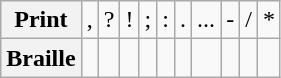<table class="wikitable" style="text-align:center">
<tr>
<th>Print</th>
<td>,</td>
<td>?</td>
<td>!</td>
<td>;</td>
<td>:</td>
<td>.</td>
<td>...</td>
<td>-</td>
<td>/</td>
<td>*</td>
</tr>
<tr>
<th>Braille</th>
<td></td>
<td></td>
<td></td>
<td></td>
<td></td>
<td></td>
<td></td>
<td></td>
<td></td>
<td></td>
</tr>
</table>
